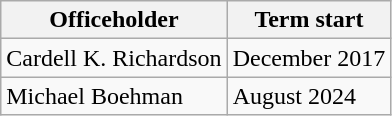<table class="wikitable sortable">
<tr style="vertical-align:bottom;">
<th>Officeholder</th>
<th>Term start</th>
</tr>
<tr>
<td>Cardell K. Richardson</td>
<td>December 2017</td>
</tr>
<tr>
<td>Michael Boehman</td>
<td>August 2024</td>
</tr>
</table>
